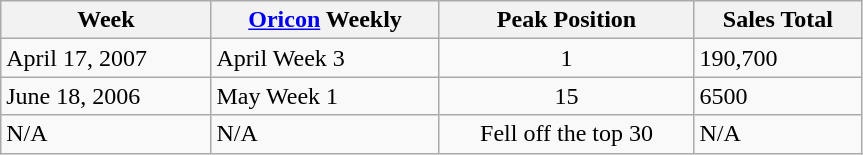<table class="wikitable" width="575px">
<tr>
<th align="left">Week</th>
<th align="left"><a href='#'>Oricon</a> Weekly</th>
<th align="left">Peak Position</th>
<th align="left">Sales Total</th>
</tr>
<tr>
<td align="left">April 17, 2007</td>
<td align="left">April Week 3</td>
<td align="center">1</td>
<td align="left">190,700</td>
</tr>
<tr>
<td align="left">June 18, 2006</td>
<td align="left">May Week 1</td>
<td align="center">15</td>
<td align="left">6500</td>
</tr>
<tr>
<td align="left">N/A</td>
<td align="left">N/A</td>
<td align="center">Fell off the top 30</td>
<td align="left">N/A</td>
</tr>
</table>
